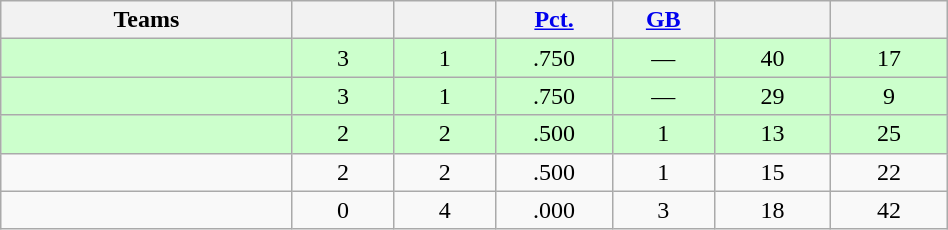<table class="wikitable" width="50%" style="text-align:center;">
<tr>
<th width="20%">Teams</th>
<th width="7%"></th>
<th width="7%"></th>
<th width="8%"><a href='#'>Pct.</a></th>
<th width="7%"><a href='#'>GB</a></th>
<th width="8%"></th>
<th width="8%"></th>
</tr>
<tr bgcolor="ccffcc">
<td align=left></td>
<td>3</td>
<td>1</td>
<td>.750</td>
<td>—</td>
<td>40</td>
<td>17</td>
</tr>
<tr bgcolor="ccffcc">
<td align=left></td>
<td>3</td>
<td>1</td>
<td>.750</td>
<td>—</td>
<td>29</td>
<td>9</td>
</tr>
<tr bgcolor="ccffcc">
<td align=left></td>
<td>2</td>
<td>2</td>
<td>.500</td>
<td>1</td>
<td>13</td>
<td>25</td>
</tr>
<tr>
<td align=left></td>
<td>2</td>
<td>2</td>
<td>.500</td>
<td>1</td>
<td>15</td>
<td>22</td>
</tr>
<tr>
<td align=left></td>
<td>0</td>
<td>4</td>
<td>.000</td>
<td>3</td>
<td>18</td>
<td>42</td>
</tr>
</table>
